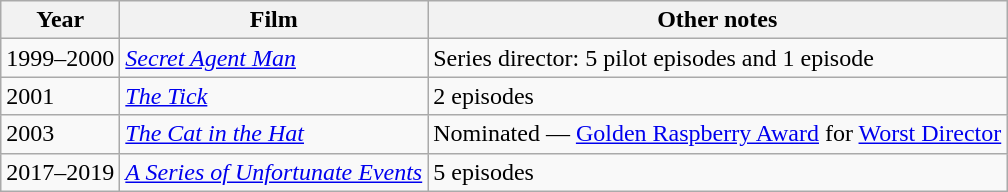<table class="wikitable sortable">
<tr>
<th>Year</th>
<th>Film</th>
<th>Other notes</th>
</tr>
<tr>
<td>1999–2000</td>
<td><em><a href='#'>Secret Agent Man</a></em></td>
<td>Series director: 5 pilot episodes and 1 episode</td>
</tr>
<tr>
<td>2001</td>
<td><em><a href='#'>The Tick</a></em></td>
<td>2 episodes</td>
</tr>
<tr>
<td>2003</td>
<td><em><a href='#'>The Cat in the Hat</a></em></td>
<td>Nominated — <a href='#'>Golden Raspberry Award</a> for <a href='#'>Worst Director</a></td>
</tr>
<tr>
<td>2017–2019</td>
<td><em><a href='#'>A Series of Unfortunate Events</a></em></td>
<td>5 episodes</td>
</tr>
</table>
